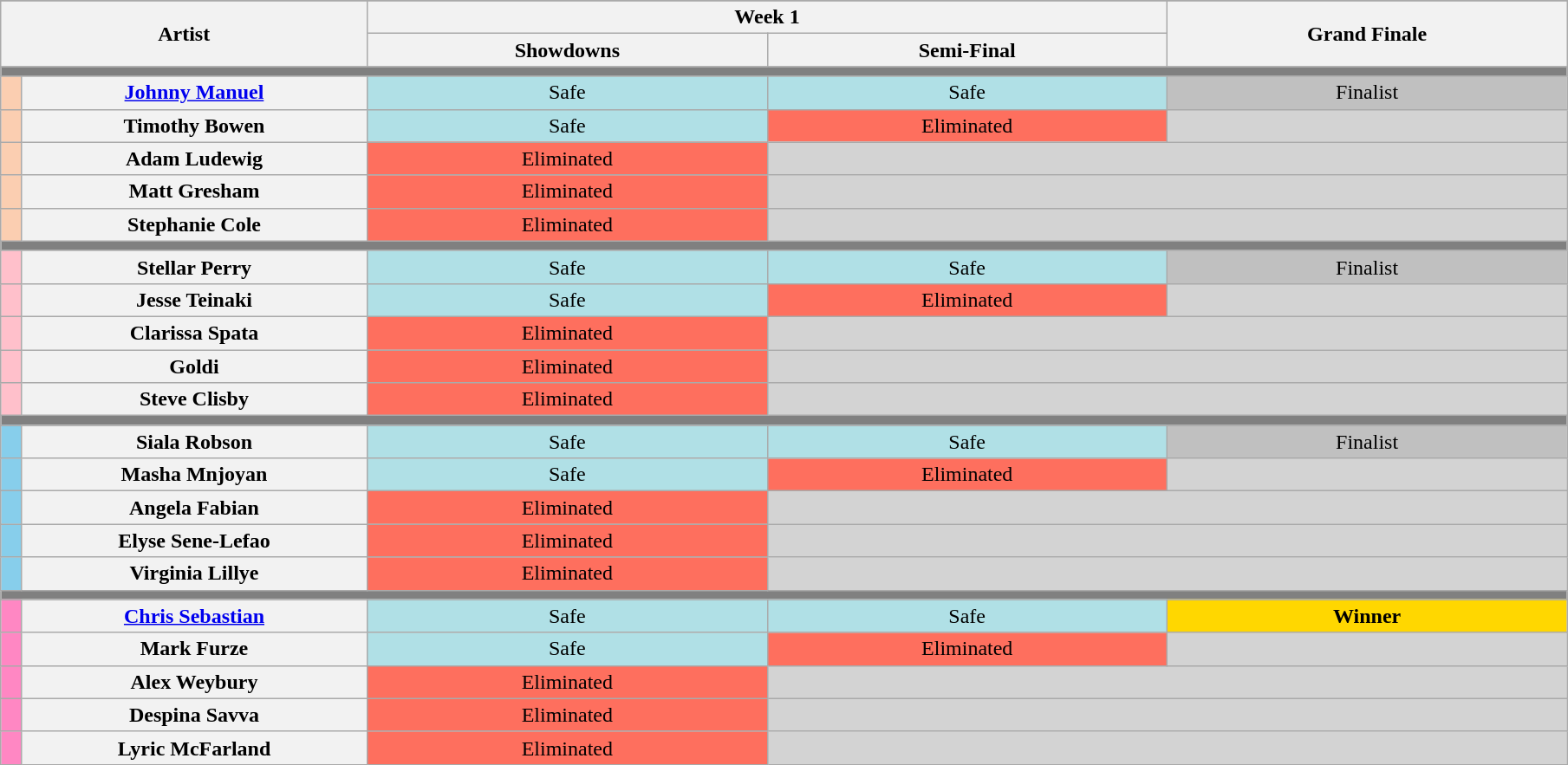<table class="wikitable"  style="text-align:center; font-size:100%; width:auto;">
<tr>
</tr>
<tr>
<th style="width:11%;" colspan="2" rowspan="2">Artist</th>
<th Colspan="2" style="width:12%;">Week 1</th>
<th rowspan="2" style="width:12%;">Grand Finale</th>
</tr>
<tr>
<th style="width:12%;">Showdowns</th>
<th style="width:12%;">Semi-Final</th>
</tr>
<tr>
<th colspan="5" style="background:gray;"></th>
</tr>
<tr>
<th style="background:#FBCEB1;"></th>
<th><a href='#'>Johnny Manuel</a></th>
<td style="background:#B0E0E6;">Safe</td>
<td style="background:#B0E0E6;">Safe</td>
<td style="background:silver">Finalist</td>
</tr>
<tr>
<th style="background:#FBCEB1;"></th>
<th>Timothy Bowen</th>
<td style="background:#B0E0E6;">Safe</td>
<td style="background:#FE6F5E">Eliminated</td>
<td style="background:lightgrey"></td>
</tr>
<tr>
<th style="background:#FBCEB1;"></th>
<th>Adam Ludewig</th>
<td style="background:#FE6F5E">Eliminated</td>
<td colspan="2" style="background:lightgrey"></td>
</tr>
<tr>
<th style="background:#FBCEB1;"></th>
<th>Matt Gresham</th>
<td style="background:#FE6F5E">Eliminated</td>
<td colspan="2" style="background:lightgrey"></td>
</tr>
<tr>
<th style="background:#FBCEB1;"></th>
<th>Stephanie Cole</th>
<td style="background:#FE6F5E">Eliminated</td>
<td colspan="2" style="background:lightgrey"></td>
</tr>
<tr>
<th colspan="5" style="background:gray;"></th>
</tr>
<tr>
<th style="background:pink;"></th>
<th>Stellar Perry</th>
<td style="background:#B0E0E6;">Safe</td>
<td style="background:#B0E0E6;">Safe</td>
<td style="background:silver">Finalist</td>
</tr>
<tr>
<th style="background:pink;"></th>
<th>Jesse Teinaki</th>
<td style="background:#B0E0E6;">Safe</td>
<td style="background:#FE6F5E">Eliminated</td>
<td style="background:lightgrey"></td>
</tr>
<tr>
<th style="background:pink;"></th>
<th>Clarissa Spata</th>
<td style="background:#FE6F5E">Eliminated</td>
<td colspan="2" style="background:lightgrey"></td>
</tr>
<tr>
<th style="background:pink;"></th>
<th>Goldi</th>
<td style="background:#FE6F5E">Eliminated</td>
<td colspan="2" style="background:lightgrey"></td>
</tr>
<tr>
<th style="background:pink;"></th>
<th>Steve Clisby</th>
<td style="background:#FE6F5E">Eliminated</td>
<td colspan="2" style="background:lightgrey"></td>
</tr>
<tr>
<th colspan="5" style="background:gray;"></th>
</tr>
<tr>
<th style="background:#87ceeb;"></th>
<th>Siala Robson</th>
<td style="background:#B0E0E6;">Safe</td>
<td style="background:#B0E0E6;">Safe</td>
<td style="background:silver">Finalist</td>
</tr>
<tr>
<th style="background:#87ceeb;"></th>
<th>Masha Mnjoyan</th>
<td style="background:#B0E0E6;">Safe</td>
<td style="background:#FE6F5E">Eliminated</td>
<td style="background:lightgrey"></td>
</tr>
<tr>
<th style="background:#87ceeb;"></th>
<th>Angela Fabian</th>
<td style="background:#FE6F5E">Eliminated</td>
<td colspan="2" style="background:lightgrey"></td>
</tr>
<tr>
<th style="background:#87ceeb;"></th>
<th>Elyse Sene-Lefao</th>
<td style="background:#FE6F5E">Eliminated</td>
<td colspan="2" style="background:lightgrey"></td>
</tr>
<tr>
<th style="background:#87ceeb;"></th>
<th>Virginia Lillye</th>
<td style="background:#FE6F5E">Eliminated</td>
<td colspan="2" style="background:lightgrey"></td>
</tr>
<tr>
<th colspan="5" style="background:gray;"></th>
</tr>
<tr>
<th style="background:#FF87C3"></th>
<th><a href='#'>Chris Sebastian</a></th>
<td style="background:#B0E0E6;">Safe</td>
<td style="background:#B0E0E6;">Safe</td>
<td style="background:gold"><strong>Winner</strong></td>
</tr>
<tr>
<th style="background:#FF87C3"></th>
<th>Mark Furze</th>
<td style="background:#B0E0E6;">Safe</td>
<td style="background:#FE6F5E">Eliminated</td>
<td style="background:lightgrey"></td>
</tr>
<tr>
<th style="background:#FF87C3;"></th>
<th>Alex Weybury</th>
<td style="background:#FE6F5E">Eliminated</td>
<td colspan="2" style="background:lightgrey"></td>
</tr>
<tr>
<th style="background:#FF87C3;"></th>
<th>Despina Savva</th>
<td style="background:#FE6F5E">Eliminated</td>
<td colspan="2" style="background:lightgrey"></td>
</tr>
<tr>
<th style="background:#FF87C3"></th>
<th>Lyric McFarland</th>
<td style="background:#FE6F5E">Eliminated</td>
<td colspan="2" style="background:lightgrey"></td>
</tr>
</table>
